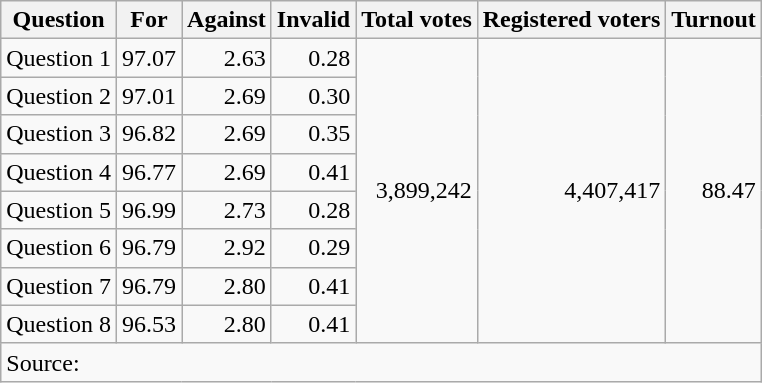<table class=wikitable style=text-align:right>
<tr>
<th>Question</th>
<th>For</th>
<th>Against</th>
<th>Invalid</th>
<th>Total votes</th>
<th>Registered voters</th>
<th>Turnout</th>
</tr>
<tr>
<td align=left>Question 1</td>
<td>97.07</td>
<td>2.63</td>
<td>0.28</td>
<td rowspan=8>3,899,242</td>
<td rowspan=8>4,407,417</td>
<td rowspan=8>88.47</td>
</tr>
<tr>
<td align=left>Question 2</td>
<td>97.01</td>
<td>2.69</td>
<td>0.30</td>
</tr>
<tr>
<td align=left>Question 3</td>
<td>96.82</td>
<td>2.69</td>
<td>0.35</td>
</tr>
<tr>
<td align=left>Question 4</td>
<td>96.77</td>
<td>2.69</td>
<td>0.41</td>
</tr>
<tr>
<td align=left>Question 5</td>
<td>96.99</td>
<td>2.73</td>
<td>0.28</td>
</tr>
<tr>
<td align=left>Question 6</td>
<td>96.79</td>
<td>2.92</td>
<td>0.29</td>
</tr>
<tr>
<td align=left>Question 7</td>
<td>96.79</td>
<td>2.80</td>
<td>0.41</td>
</tr>
<tr>
<td align=left>Question 8</td>
<td>96.53</td>
<td>2.80</td>
<td>0.41</td>
</tr>
<tr>
<td align=left colspan=7>Source: </td>
</tr>
</table>
